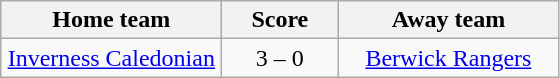<table class="wikitable" style="text-align: center">
<tr>
<th width=140>Home team</th>
<th width=70>Score</th>
<th width=140>Away team</th>
</tr>
<tr>
<td><a href='#'>Inverness Caledonian</a></td>
<td>3 – 0</td>
<td><a href='#'>Berwick Rangers</a></td>
</tr>
</table>
